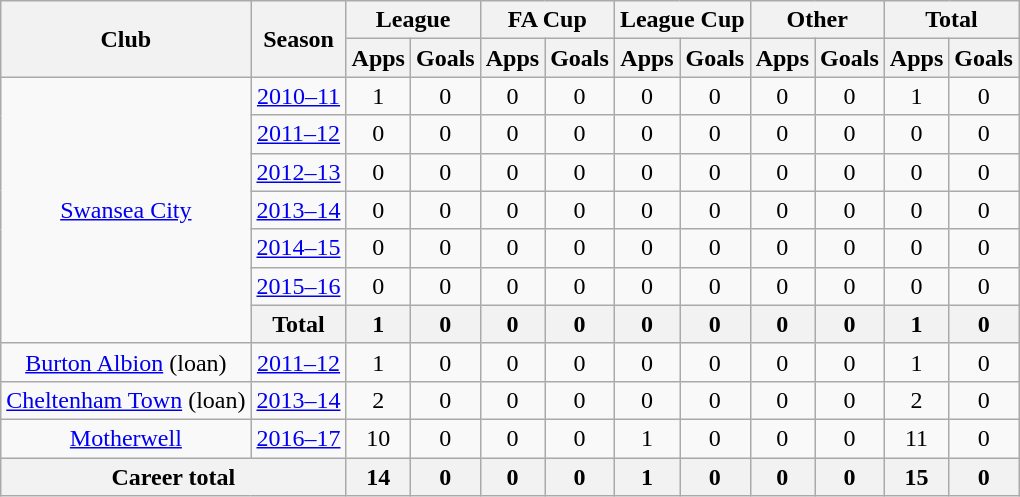<table class="wikitable" style="text-align: center;">
<tr>
<th rowspan="2">Club</th>
<th rowspan="2">Season</th>
<th colspan="2">League</th>
<th colspan="2">FA Cup</th>
<th colspan="2">League Cup</th>
<th colspan="2">Other</th>
<th colspan="2">Total</th>
</tr>
<tr>
<th>Apps</th>
<th>Goals</th>
<th>Apps</th>
<th>Goals</th>
<th>Apps</th>
<th>Goals</th>
<th>Apps</th>
<th>Goals</th>
<th>Apps</th>
<th>Goals</th>
</tr>
<tr>
<td rowspan="7"><a href='#'>Swansea City</a></td>
<td><a href='#'>2010–11</a></td>
<td>1</td>
<td>0</td>
<td>0</td>
<td>0</td>
<td>0</td>
<td>0</td>
<td>0</td>
<td>0</td>
<td>1</td>
<td>0</td>
</tr>
<tr>
<td><a href='#'>2011–12</a></td>
<td>0</td>
<td>0</td>
<td>0</td>
<td>0</td>
<td>0</td>
<td>0</td>
<td>0</td>
<td>0</td>
<td>0</td>
<td>0</td>
</tr>
<tr>
<td><a href='#'>2012–13</a></td>
<td>0</td>
<td>0</td>
<td>0</td>
<td>0</td>
<td>0</td>
<td>0</td>
<td>0</td>
<td>0</td>
<td>0</td>
<td>0</td>
</tr>
<tr>
<td><a href='#'>2013–14</a></td>
<td>0</td>
<td>0</td>
<td>0</td>
<td>0</td>
<td>0</td>
<td>0</td>
<td>0</td>
<td>0</td>
<td>0</td>
<td>0</td>
</tr>
<tr>
<td><a href='#'>2014–15</a></td>
<td>0</td>
<td>0</td>
<td>0</td>
<td>0</td>
<td>0</td>
<td>0</td>
<td>0</td>
<td>0</td>
<td>0</td>
<td>0</td>
</tr>
<tr>
<td><a href='#'>2015–16</a></td>
<td>0</td>
<td>0</td>
<td>0</td>
<td>0</td>
<td>0</td>
<td>0</td>
<td>0</td>
<td>0</td>
<td>0</td>
<td>0</td>
</tr>
<tr>
<th>Total</th>
<th>1</th>
<th>0</th>
<th>0</th>
<th>0</th>
<th>0</th>
<th>0</th>
<th>0</th>
<th>0</th>
<th>1</th>
<th>0</th>
</tr>
<tr>
<td><a href='#'>Burton Albion</a> (loan)</td>
<td><a href='#'>2011–12</a></td>
<td>1</td>
<td>0</td>
<td>0</td>
<td>0</td>
<td>0</td>
<td>0</td>
<td>0</td>
<td>0</td>
<td>1</td>
<td>0</td>
</tr>
<tr>
<td><a href='#'>Cheltenham Town</a> (loan)</td>
<td><a href='#'>2013–14</a></td>
<td>2</td>
<td>0</td>
<td>0</td>
<td>0</td>
<td>0</td>
<td>0</td>
<td>0</td>
<td>0</td>
<td>2</td>
<td>0</td>
</tr>
<tr>
<td><a href='#'>Motherwell</a></td>
<td><a href='#'>2016–17</a></td>
<td>10</td>
<td>0</td>
<td>0</td>
<td>0</td>
<td>1</td>
<td>0</td>
<td>0</td>
<td>0</td>
<td>11</td>
<td>0</td>
</tr>
<tr>
<th colspan="2">Career total</th>
<th>14</th>
<th>0</th>
<th>0</th>
<th>0</th>
<th>1</th>
<th>0</th>
<th>0</th>
<th>0</th>
<th>15</th>
<th>0</th>
</tr>
</table>
